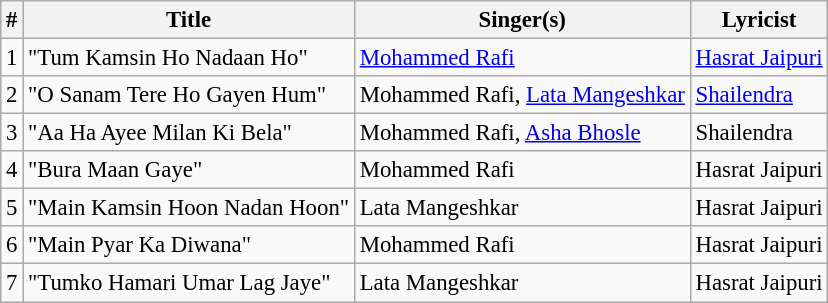<table class="wikitable" style="font-size:95%;">
<tr>
<th>#</th>
<th>Title</th>
<th>Singer(s)</th>
<th>Lyricist</th>
</tr>
<tr>
<td>1</td>
<td>"Tum Kamsin Ho Nadaan Ho"</td>
<td><a href='#'>Mohammed Rafi</a></td>
<td><a href='#'>Hasrat Jaipuri</a></td>
</tr>
<tr>
<td>2</td>
<td>"O Sanam Tere Ho Gayen Hum"</td>
<td>Mohammed Rafi, <a href='#'>Lata Mangeshkar</a></td>
<td><a href='#'>Shailendra</a></td>
</tr>
<tr>
<td>3</td>
<td>"Aa Ha Ayee Milan Ki Bela"</td>
<td>Mohammed Rafi, <a href='#'>Asha Bhosle</a></td>
<td>Shailendra</td>
</tr>
<tr>
<td>4</td>
<td>"Bura Maan Gaye"</td>
<td>Mohammed Rafi</td>
<td>Hasrat Jaipuri</td>
</tr>
<tr>
<td>5</td>
<td>"Main Kamsin Hoon Nadan Hoon"</td>
<td>Lata Mangeshkar</td>
<td>Hasrat Jaipuri</td>
</tr>
<tr>
<td>6</td>
<td>"Main Pyar Ka Diwana"</td>
<td>Mohammed Rafi</td>
<td>Hasrat Jaipuri</td>
</tr>
<tr>
<td>7</td>
<td>"Tumko Hamari Umar Lag Jaye"</td>
<td>Lata Mangeshkar</td>
<td>Hasrat Jaipuri</td>
</tr>
</table>
